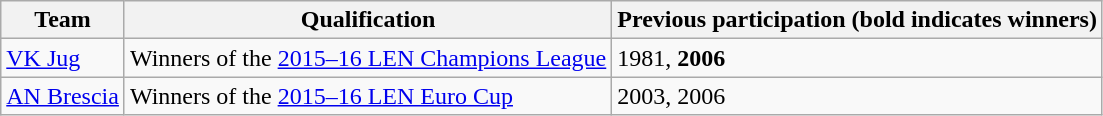<table class="wikitable">
<tr>
<th>Team</th>
<th>Qualification</th>
<th>Previous participation (bold indicates winners)</th>
</tr>
<tr>
<td> <a href='#'>VK Jug</a></td>
<td>Winners of the <a href='#'>2015–16 LEN Champions League</a></td>
<td>1981, <strong>2006</strong></td>
</tr>
<tr>
<td> <a href='#'>AN Brescia</a></td>
<td>Winners of the <a href='#'>2015–16 LEN Euro Cup</a></td>
<td>2003, 2006</td>
</tr>
</table>
